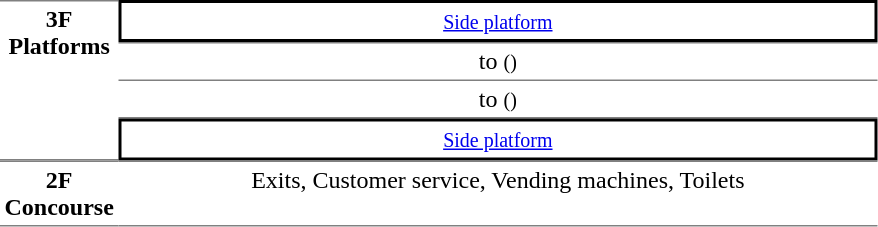<table table border=0 cellspacing=0 cellpadding=3>
<tr>
<td style="border-bottom:solid 1px gray;border-top:solid 1px gray;text-align:center" rowspan="4" valign=top width=50><strong>3F<br>Platforms</strong></td>
<td style="border-right:solid 2px black;border-left:solid 2px black;border-top:solid 2px black;border-bottom:solid 2px black;text-align:center;"><small><a href='#'>Side platform</a></small></td>
</tr>
<tr>
<td style="border-bottom:solid 1px gray;border-top:solid 1px gray;text-align:center;">  to  <small>()</small></td>
</tr>
<tr>
<td style="border-bottom:solid 1px gray;text-align:center;"> to  <small>()</small> </td>
</tr>
<tr>
<td style="border-right:solid 2px black;border-left:solid 2px black;border-top:solid 2px black;border-bottom:solid 2px black;text-align:center;"><small><a href='#'>Side platform</a></small></td>
</tr>
<tr>
<td style="border-bottom:solid 1px gray; border-top:solid 1px gray;text-align:center" valign=top><strong>2F<br>Concourse</strong></td>
<td style="border-bottom:solid 1px gray; border-top:solid 1px gray;text-align:center" valign=top width=500>Exits, Customer service, Vending machines, Toilets</td>
</tr>
</table>
